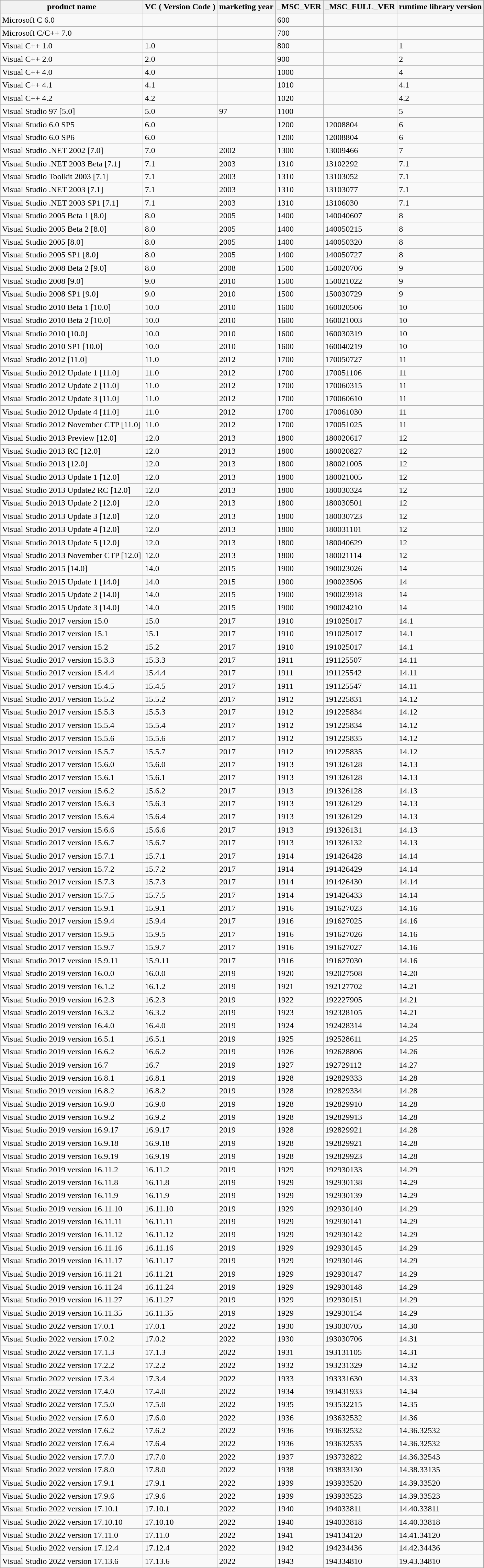<table class="wikitable">
<tr>
<th>product name</th>
<th>VC ( Version Code )</th>
<th>marketing year</th>
<th>_MSC_VER</th>
<th>_MSC_FULL_VER</th>
<th>runtime library version</th>
</tr>
<tr>
<td>Microsoft C 6.0</td>
<td></td>
<td></td>
<td>600</td>
<td></td>
<td></td>
</tr>
<tr>
<td>Microsoft C/C++ 7.0</td>
<td></td>
<td></td>
<td>700</td>
<td></td>
<td></td>
</tr>
<tr>
<td>Visual C++ 1.0</td>
<td>1.0</td>
<td></td>
<td>800</td>
<td></td>
<td>1</td>
</tr>
<tr>
<td>Visual C++ 2.0</td>
<td>2.0</td>
<td></td>
<td>900</td>
<td></td>
<td>2</td>
</tr>
<tr>
<td>Visual C++ 4.0</td>
<td>4.0</td>
<td></td>
<td>1000</td>
<td></td>
<td>4</td>
</tr>
<tr>
<td>Visual C++ 4.1</td>
<td>4.1</td>
<td></td>
<td>1010</td>
<td></td>
<td>4.1</td>
</tr>
<tr>
<td>Visual C++ 4.2</td>
<td>4.2</td>
<td></td>
<td>1020</td>
<td></td>
<td>4.2</td>
</tr>
<tr>
<td>Visual Studio 97 [5.0]</td>
<td>5.0</td>
<td>97</td>
<td>1100</td>
<td></td>
<td>5</td>
</tr>
<tr>
<td>Visual Studio 6.0 SP5</td>
<td>6.0</td>
<td></td>
<td>1200</td>
<td>12008804</td>
<td>6</td>
</tr>
<tr>
<td>Visual Studio 6.0 SP6</td>
<td>6.0</td>
<td></td>
<td>1200</td>
<td>12008804</td>
<td>6</td>
</tr>
<tr>
<td>Visual Studio .NET 2002 [7.0]</td>
<td>7.0</td>
<td>2002</td>
<td>1300</td>
<td>13009466</td>
<td>7</td>
</tr>
<tr>
<td>Visual Studio .NET 2003 Beta [7.1]</td>
<td>7.1</td>
<td>2003</td>
<td>1310</td>
<td>13102292</td>
<td>7.1</td>
</tr>
<tr>
<td>Visual Studio Toolkit 2003 [7.1]</td>
<td>7.1</td>
<td>2003</td>
<td>1310</td>
<td>13103052</td>
<td>7.1</td>
</tr>
<tr>
<td>Visual Studio .NET 2003 [7.1]</td>
<td>7.1</td>
<td>2003</td>
<td>1310</td>
<td>13103077</td>
<td>7.1</td>
</tr>
<tr>
<td>Visual Studio .NET 2003 SP1 [7.1]</td>
<td>7.1</td>
<td>2003</td>
<td>1310</td>
<td>13106030</td>
<td>7.1</td>
</tr>
<tr>
<td>Visual Studio 2005 Beta 1 [8.0]</td>
<td>8.0</td>
<td>2005</td>
<td>1400</td>
<td>140040607</td>
<td>8</td>
</tr>
<tr>
<td>Visual Studio 2005 Beta 2 [8.0]</td>
<td>8.0</td>
<td>2005</td>
<td>1400</td>
<td>140050215</td>
<td>8</td>
</tr>
<tr>
<td>Visual Studio 2005 [8.0]</td>
<td>8.0</td>
<td>2005</td>
<td>1400</td>
<td>140050320</td>
<td>8</td>
</tr>
<tr>
<td>Visual Studio 2005 SP1 [8.0]</td>
<td>8.0</td>
<td>2005</td>
<td>1400</td>
<td>140050727</td>
<td>8</td>
</tr>
<tr>
<td>Visual Studio 2008 Beta 2 [9.0]</td>
<td>8.0</td>
<td>2008</td>
<td>1500</td>
<td>150020706</td>
<td>9</td>
</tr>
<tr>
<td>Visual Studio 2008 [9.0]</td>
<td>9.0</td>
<td>2010</td>
<td>1500</td>
<td>150021022</td>
<td>9</td>
</tr>
<tr>
<td>Visual Studio 2008 SP1 [9.0]</td>
<td>9.0</td>
<td>2010</td>
<td>1500</td>
<td>150030729</td>
<td>9</td>
</tr>
<tr>
<td>Visual Studio 2010 Beta 1 [10.0]</td>
<td>10.0</td>
<td>2010</td>
<td>1600</td>
<td>160020506</td>
<td>10</td>
</tr>
<tr>
<td>Visual Studio 2010 Beta 2 [10.0]</td>
<td>10.0</td>
<td>2010</td>
<td>1600</td>
<td>160021003</td>
<td>10</td>
</tr>
<tr>
<td>Visual Studio 2010 [10.0]</td>
<td>10.0</td>
<td>2010</td>
<td>1600</td>
<td>160030319</td>
<td>10</td>
</tr>
<tr>
<td>Visual Studio 2010 SP1 [10.0]</td>
<td>10.0</td>
<td>2010</td>
<td>1600</td>
<td>160040219</td>
<td>10</td>
</tr>
<tr>
<td>Visual Studio 2012 [11.0]</td>
<td>11.0</td>
<td>2012</td>
<td>1700</td>
<td>170050727</td>
<td>11</td>
</tr>
<tr>
<td>Visual Studio 2012 Update 1 [11.0]</td>
<td>11.0</td>
<td>2012</td>
<td>1700</td>
<td>170051106</td>
<td>11</td>
</tr>
<tr>
<td>Visual Studio 2012 Update 2 [11.0]</td>
<td>11.0</td>
<td>2012</td>
<td>1700</td>
<td>170060315</td>
<td>11</td>
</tr>
<tr>
<td>Visual Studio 2012 Update 3 [11.0]</td>
<td>11.0</td>
<td>2012</td>
<td>1700</td>
<td>170060610</td>
<td>11</td>
</tr>
<tr>
<td>Visual Studio 2012 Update 4 [11.0]</td>
<td>11.0</td>
<td>2012</td>
<td>1700</td>
<td>170061030</td>
<td>11</td>
</tr>
<tr>
<td>Visual Studio 2012 November CTP [11.0]</td>
<td>11.0</td>
<td>2012</td>
<td>1700</td>
<td>170051025</td>
<td>11</td>
</tr>
<tr>
<td>Visual Studio 2013 Preview [12.0]</td>
<td>12.0</td>
<td>2013</td>
<td>1800</td>
<td>180020617</td>
<td>12</td>
</tr>
<tr>
<td>Visual Studio 2013 RC [12.0]</td>
<td>12.0</td>
<td>2013</td>
<td>1800</td>
<td>180020827</td>
<td>12</td>
</tr>
<tr>
<td>Visual Studio 2013 [12.0]</td>
<td>12.0</td>
<td>2013</td>
<td>1800</td>
<td>180021005</td>
<td>12</td>
</tr>
<tr>
<td>Visual Studio 2013 Update 1 [12.0]</td>
<td>12.0</td>
<td>2013</td>
<td>1800</td>
<td>180021005</td>
<td>12</td>
</tr>
<tr>
<td>Visual Studio 2013 Update2 RC [12.0]</td>
<td>12.0</td>
<td>2013</td>
<td>1800</td>
<td>180030324</td>
<td>12</td>
</tr>
<tr>
<td>Visual Studio 2013 Update 2 [12.0]</td>
<td>12.0</td>
<td>2013</td>
<td>1800</td>
<td>180030501</td>
<td>12</td>
</tr>
<tr>
<td>Visual Studio 2013 Update 3 [12.0]</td>
<td>12.0</td>
<td>2013</td>
<td>1800</td>
<td>180030723</td>
<td>12</td>
</tr>
<tr>
<td>Visual Studio 2013 Update 4 [12.0]</td>
<td>12.0</td>
<td>2013</td>
<td>1800</td>
<td>180031101</td>
<td>12</td>
</tr>
<tr>
<td>Visual Studio 2013 Update 5 [12.0]</td>
<td>12.0</td>
<td>2013</td>
<td>1800</td>
<td>180040629</td>
<td>12</td>
</tr>
<tr>
<td>Visual Studio 2013 November CTP [12.0]</td>
<td>12.0</td>
<td>2013</td>
<td>1800</td>
<td>180021114</td>
<td>12</td>
</tr>
<tr>
<td>Visual Studio 2015 [14.0]</td>
<td>14.0</td>
<td>2015</td>
<td>1900</td>
<td>190023026</td>
<td>14</td>
</tr>
<tr>
<td>Visual Studio 2015 Update 1 [14.0]</td>
<td>14.0</td>
<td>2015</td>
<td>1900</td>
<td>190023506</td>
<td>14</td>
</tr>
<tr>
<td>Visual Studio 2015 Update 2 [14.0]</td>
<td>14.0</td>
<td>2015</td>
<td>1900</td>
<td>190023918</td>
<td>14</td>
</tr>
<tr>
<td>Visual Studio 2015 Update 3 [14.0]</td>
<td>14.0</td>
<td>2015</td>
<td>1900</td>
<td>190024210</td>
<td>14</td>
</tr>
<tr>
<td>Visual Studio 2017 version 15.0</td>
<td>15.0</td>
<td>2017</td>
<td>1910</td>
<td>191025017</td>
<td>14.1</td>
</tr>
<tr>
<td>Visual Studio 2017 version 15.1</td>
<td>15.1</td>
<td>2017</td>
<td>1910</td>
<td>191025017</td>
<td>14.1</td>
</tr>
<tr>
<td>Visual Studio 2017 version 15.2</td>
<td>15.2</td>
<td>2017</td>
<td>1910</td>
<td>191025017</td>
<td>14.1</td>
</tr>
<tr>
<td>Visual Studio 2017 version 15.3.3</td>
<td>15.3.3</td>
<td>2017</td>
<td>1911</td>
<td>191125507</td>
<td>14.11</td>
</tr>
<tr>
<td>Visual Studio 2017 version 15.4.4</td>
<td>15.4.4</td>
<td>2017</td>
<td>1911</td>
<td>191125542</td>
<td>14.11</td>
</tr>
<tr>
<td>Visual Studio 2017 version 15.4.5</td>
<td>15.4.5</td>
<td>2017</td>
<td>1911</td>
<td>191125547</td>
<td>14.11</td>
</tr>
<tr>
<td>Visual Studio 2017 version 15.5.2</td>
<td>15.5.2</td>
<td>2017</td>
<td>1912</td>
<td>191225831</td>
<td>14.12</td>
</tr>
<tr>
<td>Visual Studio 2017 version 15.5.3</td>
<td>15.5.3</td>
<td>2017</td>
<td>1912</td>
<td>191225834</td>
<td>14.12</td>
</tr>
<tr>
<td>Visual Studio 2017 version 15.5.4</td>
<td>15.5.4</td>
<td>2017</td>
<td>1912</td>
<td>191225834</td>
<td>14.12</td>
</tr>
<tr>
<td>Visual Studio 2017 version 15.5.6</td>
<td>15.5.6</td>
<td>2017</td>
<td>1912</td>
<td>191225835</td>
<td>14.12</td>
</tr>
<tr>
<td>Visual Studio 2017 version 15.5.7</td>
<td>15.5.7</td>
<td>2017</td>
<td>1912</td>
<td>191225835</td>
<td>14.12</td>
</tr>
<tr>
<td>Visual Studio 2017 version 15.6.0</td>
<td>15.6.0</td>
<td>2017</td>
<td>1913</td>
<td>191326128</td>
<td>14.13</td>
</tr>
<tr>
<td>Visual Studio 2017 version 15.6.1</td>
<td>15.6.1</td>
<td>2017</td>
<td>1913</td>
<td>191326128</td>
<td>14.13</td>
</tr>
<tr>
<td>Visual Studio 2017 version 15.6.2</td>
<td>15.6.2</td>
<td>2017</td>
<td>1913</td>
<td>191326128</td>
<td>14.13</td>
</tr>
<tr>
<td>Visual Studio 2017 version 15.6.3</td>
<td>15.6.3</td>
<td>2017</td>
<td>1913</td>
<td>191326129</td>
<td>14.13</td>
</tr>
<tr>
<td>Visual Studio 2017 version 15.6.4</td>
<td>15.6.4</td>
<td>2017</td>
<td>1913</td>
<td>191326129</td>
<td>14.13</td>
</tr>
<tr>
<td>Visual Studio 2017 version 15.6.6</td>
<td>15.6.6</td>
<td>2017</td>
<td>1913</td>
<td>191326131</td>
<td>14.13</td>
</tr>
<tr>
<td>Visual Studio 2017 version 15.6.7</td>
<td>15.6.7</td>
<td>2017</td>
<td>1913</td>
<td>191326132</td>
<td>14.13</td>
</tr>
<tr>
<td>Visual Studio 2017 version 15.7.1</td>
<td>15.7.1</td>
<td>2017</td>
<td>1914</td>
<td>191426428</td>
<td>14.14</td>
</tr>
<tr>
<td>Visual Studio 2017 version 15.7.2</td>
<td>15.7.2</td>
<td>2017</td>
<td>1914</td>
<td>191426429</td>
<td>14.14</td>
</tr>
<tr>
<td>Visual Studio 2017 version 15.7.3</td>
<td>15.7.3</td>
<td>2017</td>
<td>1914</td>
<td>191426430</td>
<td>14.14</td>
</tr>
<tr>
<td>Visual Studio 2017 version 15.7.5</td>
<td>15.7.5</td>
<td>2017</td>
<td>1914</td>
<td>191426433</td>
<td>14.14</td>
</tr>
<tr>
<td>Visual Studio 2017 version 15.9.1</td>
<td>15.9.1</td>
<td>2017</td>
<td>1916</td>
<td>191627023</td>
<td>14.16</td>
</tr>
<tr>
<td>Visual Studio 2017 version 15.9.4</td>
<td>15.9.4</td>
<td>2017</td>
<td>1916</td>
<td>191627025</td>
<td>14.16</td>
</tr>
<tr>
<td>Visual Studio 2017 version 15.9.5</td>
<td>15.9.5</td>
<td>2017</td>
<td>1916</td>
<td>191627026</td>
<td>14.16</td>
</tr>
<tr>
<td>Visual Studio 2017 version 15.9.7</td>
<td>15.9.7</td>
<td>2017</td>
<td>1916</td>
<td>191627027</td>
<td>14.16</td>
</tr>
<tr>
<td>Visual Studio 2017 version 15.9.11</td>
<td>15.9.11</td>
<td>2017</td>
<td>1916</td>
<td>191627030</td>
<td>14.16</td>
</tr>
<tr>
<td>Visual Studio 2019 version 16.0.0</td>
<td>16.0.0</td>
<td>2019</td>
<td>1920</td>
<td>192027508</td>
<td>14.20</td>
</tr>
<tr>
<td>Visual Studio 2019 version 16.1.2</td>
<td>16.1.2</td>
<td>2019</td>
<td>1921</td>
<td>192127702</td>
<td>14.21</td>
</tr>
<tr>
<td>Visual Studio 2019 version 16.2.3</td>
<td>16.2.3</td>
<td>2019</td>
<td>1922</td>
<td>192227905</td>
<td>14.21</td>
</tr>
<tr>
<td>Visual Studio 2019 version 16.3.2</td>
<td>16.3.2</td>
<td>2019</td>
<td>1923</td>
<td>192328105</td>
<td>14.21</td>
</tr>
<tr>
<td>Visual Studio 2019 version 16.4.0</td>
<td>16.4.0</td>
<td>2019</td>
<td>1924</td>
<td>192428314</td>
<td>14.24</td>
</tr>
<tr>
<td>Visual Studio 2019 version 16.5.1</td>
<td>16.5.1</td>
<td>2019</td>
<td>1925</td>
<td>192528611</td>
<td>14.25</td>
</tr>
<tr>
<td>Visual Studio 2019 version 16.6.2</td>
<td>16.6.2</td>
<td>2019</td>
<td>1926</td>
<td>192628806</td>
<td>14.26</td>
</tr>
<tr>
<td>Visual Studio 2019 version 16.7</td>
<td>16.7</td>
<td>2019</td>
<td>1927</td>
<td>192729112</td>
<td>14.27</td>
</tr>
<tr>
<td>Visual Studio 2019 version 16.8.1</td>
<td>16.8.1</td>
<td>2019</td>
<td>1928</td>
<td>192829333</td>
<td>14.28</td>
</tr>
<tr>
<td>Visual Studio 2019 version 16.8.2</td>
<td>16.8.2</td>
<td>2019</td>
<td>1928</td>
<td>192829334</td>
<td>14.28</td>
</tr>
<tr>
<td>Visual Studio 2019 version 16.9.0</td>
<td>16.9.0</td>
<td>2019</td>
<td>1928</td>
<td>192829910</td>
<td>14.28</td>
</tr>
<tr>
<td>Visual Studio 2019 version 16.9.2</td>
<td>16.9.2</td>
<td>2019</td>
<td>1928</td>
<td>192829913</td>
<td>14.28</td>
</tr>
<tr>
<td>Visual Studio 2019 version 16.9.17</td>
<td>16.9.17</td>
<td>2019</td>
<td>1928</td>
<td>192829921</td>
<td>14.28</td>
</tr>
<tr>
<td>Visual Studio 2019 version 16.9.18</td>
<td>16.9.18</td>
<td>2019</td>
<td>1928</td>
<td>192829921</td>
<td>14.28</td>
</tr>
<tr>
<td>Visual Studio 2019 version 16.9.19</td>
<td>16.9.19</td>
<td>2019</td>
<td>1928</td>
<td>192829923</td>
<td>14.28</td>
</tr>
<tr>
<td>Visual Studio 2019 version 16.11.2</td>
<td>16.11.2</td>
<td>2019</td>
<td>1929</td>
<td>192930133</td>
<td>14.29</td>
</tr>
<tr>
<td>Visual Studio 2019 version 16.11.8</td>
<td>16.11.8</td>
<td>2019</td>
<td>1929</td>
<td>192930138</td>
<td>14.29</td>
</tr>
<tr>
<td>Visual Studio 2019 version 16.11.9</td>
<td>16.11.9</td>
<td>2019</td>
<td>1929</td>
<td>192930139</td>
<td>14.29</td>
</tr>
<tr>
<td>Visual Studio 2019 version 16.11.10</td>
<td>16.11.10</td>
<td>2019</td>
<td>1929</td>
<td>192930140</td>
<td>14.29</td>
</tr>
<tr>
<td>Visual Studio 2019 version 16.11.11</td>
<td>16.11.11</td>
<td>2019</td>
<td>1929</td>
<td>192930141</td>
<td>14.29</td>
</tr>
<tr>
<td>Visual Studio 2019 version 16.11.12</td>
<td>16.11.12</td>
<td>2019</td>
<td>1929</td>
<td>192930142</td>
<td>14.29</td>
</tr>
<tr>
<td>Visual Studio 2019 version 16.11.16</td>
<td>16.11.16</td>
<td>2019</td>
<td>1929</td>
<td>192930145</td>
<td>14.29</td>
</tr>
<tr>
<td>Visual Studio 2019 version 16.11.17</td>
<td>16.11.17</td>
<td>2019</td>
<td>1929</td>
<td>192930146</td>
<td>14.29</td>
</tr>
<tr>
<td>Visual Studio 2019 version 16.11.21</td>
<td>16.11.21</td>
<td>2019</td>
<td>1929</td>
<td>192930147</td>
<td>14.29</td>
</tr>
<tr>
<td>Visual Studio 2019 version 16.11.24</td>
<td>16.11.24</td>
<td>2019</td>
<td>1929</td>
<td>192930148</td>
<td>14.29</td>
</tr>
<tr>
<td>Visual Studio 2019 version 16.11.27</td>
<td>16.11.27</td>
<td>2019</td>
<td>1929</td>
<td>192930151</td>
<td>14.29</td>
</tr>
<tr>
<td>Visual Studio 2019 version 16.11.35</td>
<td>16.11.35</td>
<td>2019</td>
<td>1929</td>
<td>192930154</td>
<td>14.29</td>
</tr>
<tr>
<td>Visual Studio 2022 version 17.0.1</td>
<td>17.0.1</td>
<td>2022</td>
<td>1930</td>
<td>193030705</td>
<td>14.30</td>
</tr>
<tr>
<td>Visual Studio 2022 version 17.0.2</td>
<td>17.0.2</td>
<td>2022</td>
<td>1930</td>
<td>193030706</td>
<td>14.31</td>
</tr>
<tr>
<td>Visual Studio 2022 version 17.1.3</td>
<td>17.1.3</td>
<td>2022</td>
<td>1931</td>
<td>193131105</td>
<td>14.31</td>
</tr>
<tr>
<td>Visual Studio 2022 version 17.2.2</td>
<td>17.2.2</td>
<td>2022</td>
<td>1932</td>
<td>193231329</td>
<td>14.32</td>
</tr>
<tr>
<td>Visual Studio 2022 version 17.3.4</td>
<td>17.3.4</td>
<td>2022</td>
<td>1933</td>
<td>193331630</td>
<td>14.33</td>
</tr>
<tr>
<td>Visual Studio 2022 version 17.4.0</td>
<td>17.4.0</td>
<td>2022</td>
<td>1934</td>
<td>193431933</td>
<td>14.34</td>
</tr>
<tr>
<td>Visual Studio 2022 version 17.5.0</td>
<td>17.5.0</td>
<td>2022</td>
<td>1935</td>
<td>193532215</td>
<td>14.35</td>
</tr>
<tr>
<td>Visual Studio 2022 version 17.6.0</td>
<td>17.6.0</td>
<td>2022</td>
<td>1936</td>
<td>193632532</td>
<td>14.36</td>
</tr>
<tr>
<td>Visual Studio 2022 version 17.6.2</td>
<td>17.6.2</td>
<td>2022</td>
<td>1936</td>
<td>193632532</td>
<td>14.36.32532</td>
</tr>
<tr>
<td>Visual Studio 2022 version 17.6.4</td>
<td>17.6.4</td>
<td>2022</td>
<td>1936</td>
<td>193632535</td>
<td>14.36.32532</td>
</tr>
<tr>
<td>Visual Studio 2022 version 17.7.0</td>
<td>17.7.0</td>
<td>2022</td>
<td>1937</td>
<td>193732822</td>
<td>14.36.32543</td>
</tr>
<tr>
<td>Visual Studio 2022 version 17.8.0</td>
<td>17.8.0</td>
<td>2022</td>
<td>1938</td>
<td>193833130</td>
<td>14.38.33135</td>
</tr>
<tr>
<td>Visual Studio 2022 version 17.9.1</td>
<td>17.9.1</td>
<td>2022</td>
<td>1939</td>
<td>193933520</td>
<td>14.39.33520</td>
</tr>
<tr>
<td>Visual Studio 2022 version 17.9.6</td>
<td>17.9.6</td>
<td>2022</td>
<td>1939</td>
<td>193933523</td>
<td>14.39.33523</td>
</tr>
<tr>
<td>Visual Studio 2022 version 17.10.1</td>
<td>17.10.1</td>
<td>2022</td>
<td>1940</td>
<td>194033811</td>
<td>14.40.33811</td>
</tr>
<tr>
<td>Visual Studio 2022 version 17.10.10</td>
<td>17.10.10</td>
<td>2022</td>
<td>1940</td>
<td>194033818</td>
<td>14.40.33818</td>
</tr>
<tr>
<td>Visual Studio 2022 version 17.11.0</td>
<td>17.11.0</td>
<td>2022</td>
<td>1941</td>
<td>194134120</td>
<td>14.41.34120</td>
</tr>
<tr>
<td>Visual Studio 2022 version 17.12.4</td>
<td>17.12.4</td>
<td>2022</td>
<td>1942</td>
<td>194234436</td>
<td>14.42.34436</td>
</tr>
<tr>
<td>Visual Studio 2022 version 17.13.6</td>
<td>17.13.6</td>
<td>2022</td>
<td>1943</td>
<td>194334810</td>
<td>19.43.34810</td>
</tr>
</table>
